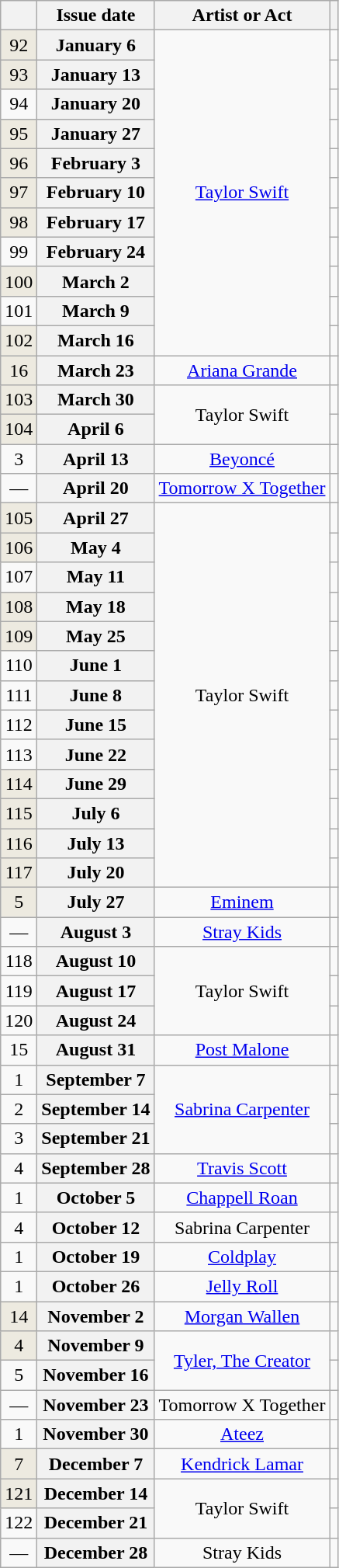<table class="wikitable plainrowheaders" style="text-align: center">
<tr>
<th width="1"></th>
<th scope="col">Issue date</th>
<th>Artist or Act</th>
<th></th>
</tr>
<tr>
<td bgcolor=#EDEAE0 align="center">92</td>
<th scope="row">January 6</th>
<td rowspan="11"><a href='#'>Taylor Swift</a></td>
<td></td>
</tr>
<tr>
<td bgcolor="#EDEAE0" align="center">93</td>
<th scope="row">January 13</th>
<td></td>
</tr>
<tr>
<td>94</td>
<th scope="row">January 20</th>
<td></td>
</tr>
<tr>
<td bgcolor=#EDEAE0 align="center">95</td>
<th scope="row">January 27</th>
<td></td>
</tr>
<tr>
<td bgcolor=#EDEAE0 align="center">96</td>
<th scope="row">February 3</th>
<td></td>
</tr>
<tr>
<td bgcolor=#EDEAE0 align="center">97</td>
<th scope="row">February 10</th>
<td></td>
</tr>
<tr>
<td bgcolor="#EDEAE0" align="center">98</td>
<th scope="row">February 17</th>
<td></td>
</tr>
<tr>
<td>99</td>
<th scope="row">February 24</th>
<td></td>
</tr>
<tr>
<td bgcolor="#EDEAE0" align="center">100</td>
<th scope="row">March 2</th>
<td></td>
</tr>
<tr>
<td>101</td>
<th scope="row">March 9</th>
<td></td>
</tr>
<tr>
<td bgcolor=#EDEAE0 align="center">102</td>
<th scope="row">March 16</th>
<td></td>
</tr>
<tr>
<td bgcolor=#EDEAE0 align="center">16</td>
<th scope="row">March 23</th>
<td><a href='#'>Ariana Grande</a></td>
<td></td>
</tr>
<tr>
<td bgcolor=#EDEAE0 align="center">103</td>
<th scope="row">March 30</th>
<td rowspan="2">Taylor Swift</td>
<td></td>
</tr>
<tr>
<td bgcolor="#EDEAE0" align="center">104</td>
<th scope="row">April 6</th>
<td></td>
</tr>
<tr>
<td>3</td>
<th scope="row">April 13</th>
<td><a href='#'>Beyoncé</a></td>
<td></td>
</tr>
<tr>
<td>—</td>
<th scope="row">April 20</th>
<td><a href='#'>Tomorrow X Together</a></td>
<td></td>
</tr>
<tr>
<td bgcolor=#EDEAE0 align="center">105</td>
<th scope="row">April 27</th>
<td rowspan="13">Taylor Swift</td>
<td></td>
</tr>
<tr>
<td bgcolor="#EDEAE0" align="center">106</td>
<th scope="row">May 4</th>
<td></td>
</tr>
<tr>
<td>107</td>
<th scope="row">May 11</th>
<td></td>
</tr>
<tr>
<td bgcolor=#EDEAE0 align="center">108</td>
<th scope="row">May 18</th>
<td></td>
</tr>
<tr>
<td bgcolor="#EDEAE0" align="center">109</td>
<th scope="row">May 25</th>
<td></td>
</tr>
<tr>
<td>110</td>
<th scope="row">June 1</th>
<td></td>
</tr>
<tr>
<td>111</td>
<th scope="row">June 8</th>
<td></td>
</tr>
<tr>
<td>112</td>
<th scope="row">June 15</th>
<td></td>
</tr>
<tr>
<td>113</td>
<th scope="row">June 22</th>
<td></td>
</tr>
<tr>
<td bgcolor=#EDEAE0 align="center">114</td>
<th scope="row">June 29</th>
<td></td>
</tr>
<tr>
<td bgcolor=#EDEAE0 align="center">115</td>
<th scope="row">July 6</th>
<td></td>
</tr>
<tr>
<td bgcolor=#EDEAE0 align="center">116</td>
<th scope="row">July 13</th>
<td></td>
</tr>
<tr>
<td bgcolor=#EDEAE0 align="center">117</td>
<th scope="row">July 20</th>
<td></td>
</tr>
<tr>
<td bgcolor="#EDEAE0" align="center">5</td>
<th scope="row">July 27</th>
<td><a href='#'>Eminem</a></td>
<td></td>
</tr>
<tr>
<td>—</td>
<th scope="row">August 3</th>
<td><a href='#'>Stray Kids</a></td>
<td></td>
</tr>
<tr>
<td>118</td>
<th scope="row">August 10</th>
<td rowspan="3">Taylor Swift</td>
<td></td>
</tr>
<tr>
<td>119</td>
<th scope="row">August 17</th>
<td></td>
</tr>
<tr>
<td>120</td>
<th scope="row">August 24</th>
<td></td>
</tr>
<tr>
<td>15</td>
<th scope="row">August 31</th>
<td><a href='#'>Post Malone</a></td>
<td></td>
</tr>
<tr>
<td>1</td>
<th scope="row">September 7</th>
<td rowspan="3"><a href='#'>Sabrina Carpenter</a></td>
<td></td>
</tr>
<tr>
<td>2</td>
<th scope="row">September 14</th>
<td></td>
</tr>
<tr>
<td>3</td>
<th scope="row">September 21</th>
<td></td>
</tr>
<tr>
<td>4</td>
<th scope="row">September 28</th>
<td><a href='#'>Travis Scott</a></td>
<td></td>
</tr>
<tr>
<td>1</td>
<th scope="row">October 5</th>
<td><a href='#'>Chappell Roan</a></td>
<td></td>
</tr>
<tr>
<td>4</td>
<th scope="row">October 12</th>
<td>Sabrina Carpenter</td>
<td></td>
</tr>
<tr>
<td>1</td>
<th scope="row">October 19</th>
<td><a href='#'>Coldplay</a></td>
<td></td>
</tr>
<tr>
<td>1</td>
<th scope="row">October 26</th>
<td><a href='#'>Jelly Roll</a></td>
<td></td>
</tr>
<tr>
<td bgcolor=#EDEAE0 align="center">14</td>
<th scope="row">November 2</th>
<td><a href='#'>Morgan Wallen</a></td>
<td></td>
</tr>
<tr>
<td bgcolor="#EDEAE0" align="center">4</td>
<th scope="row">November 9</th>
<td rowspan="2"><a href='#'>Tyler, The Creator</a></td>
<td></td>
</tr>
<tr>
<td>5</td>
<th scope="row">November 16</th>
<td></td>
</tr>
<tr>
<td>—</td>
<th scope="row">November 23</th>
<td>Tomorrow X Together</td>
<td></td>
</tr>
<tr>
<td>1</td>
<th scope="row">November 30</th>
<td><a href='#'>Ateez</a></td>
<td></td>
</tr>
<tr>
<td bgcolor=#EDEAE0 align="center">7</td>
<th scope="row">December 7</th>
<td><a href='#'>Kendrick Lamar</a></td>
<td></td>
</tr>
<tr>
<td bgcolor="#EDEAE0" align="center">121</td>
<th scope="row">December 14</th>
<td rowspan="2">Taylor Swift</td>
<td></td>
</tr>
<tr>
<td>122</td>
<th scope="row">December 21</th>
<td></td>
</tr>
<tr>
<td>—</td>
<th scope="row">December 28</th>
<td>Stray Kids</td>
<td></td>
</tr>
</table>
